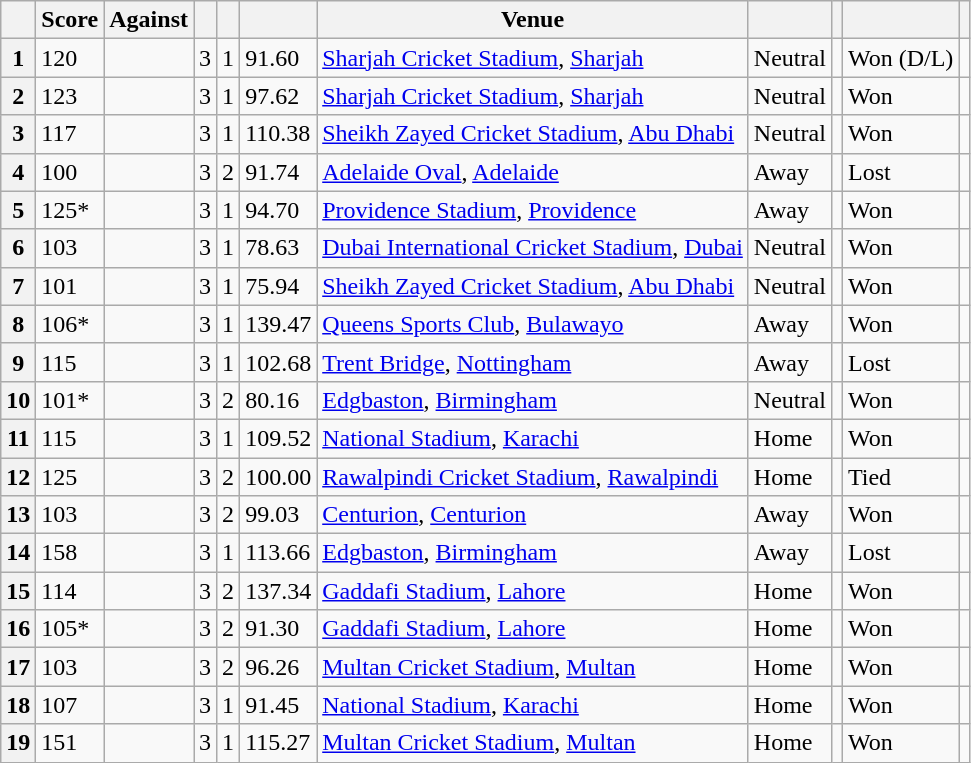<table class="wikitable sortable plainrowheaders">
<tr>
<th></th>
<th>Score</th>
<th>Against</th>
<th><a href='#'></a></th>
<th><a href='#'></a></th>
<th><a href='#'></a></th>
<th>Venue</th>
<th></th>
<th></th>
<th></th>
<th></th>
</tr>
<tr>
<th scope="row">1</th>
<td> 120 </td>
<td></td>
<td>3</td>
<td>1</td>
<td>91.60</td>
<td><a href='#'>Sharjah Cricket Stadium</a>, <a href='#'>Sharjah</a></td>
<td>Neutral</td>
<td></td>
<td>Won (D/L)</td>
<td></td>
</tr>
<tr>
<th scope="row">2</th>
<td> 123 </td>
<td></td>
<td>3</td>
<td>1</td>
<td>97.62</td>
<td><a href='#'>Sharjah Cricket Stadium</a>, <a href='#'>Sharjah</a></td>
<td>Neutral</td>
<td></td>
<td>Won</td>
<td></td>
</tr>
<tr>
<th scope="row">3</th>
<td> 117 </td>
<td></td>
<td>3</td>
<td>1</td>
<td>110.38</td>
<td><a href='#'>Sheikh Zayed Cricket Stadium</a>, <a href='#'>Abu Dhabi</a></td>
<td>Neutral</td>
<td></td>
<td>Won</td>
<td></td>
</tr>
<tr>
<th scope="row">4</th>
<td> 100</td>
<td></td>
<td>3</td>
<td>2</td>
<td>91.74</td>
<td><a href='#'>Adelaide Oval</a>, <a href='#'>Adelaide</a></td>
<td>Away</td>
<td></td>
<td>Lost</td>
<td></td>
</tr>
<tr>
<th scope="row">5</th>
<td> 125* </td>
<td></td>
<td>3</td>
<td>1</td>
<td>94.70</td>
<td><a href='#'>Providence Stadium</a>, <a href='#'>Providence</a></td>
<td>Away</td>
<td></td>
<td>Won</td>
<td></td>
</tr>
<tr>
<th scope="row">6</th>
<td> 103</td>
<td></td>
<td>3</td>
<td>1</td>
<td>78.63</td>
<td><a href='#'>Dubai International Cricket Stadium</a>, <a href='#'>Dubai</a></td>
<td>Neutral</td>
<td></td>
<td>Won</td>
<td></td>
</tr>
<tr>
<th scope="row">7</th>
<td> 101</td>
<td></td>
<td>3</td>
<td>1</td>
<td>75.94</td>
<td><a href='#'>Sheikh Zayed Cricket Stadium</a>, <a href='#'>Abu Dhabi</a></td>
<td>Neutral</td>
<td></td>
<td>Won</td>
<td></td>
</tr>
<tr>
<th scope="row">8</th>
<td> 106* </td>
<td></td>
<td>3</td>
<td>1</td>
<td>139.47</td>
<td><a href='#'>Queens Sports Club</a>, <a href='#'>Bulawayo</a></td>
<td>Away</td>
<td></td>
<td>Won</td>
<td></td>
</tr>
<tr>
<th scope="row">9</th>
<td> 115</td>
<td></td>
<td>3</td>
<td>1</td>
<td>102.68</td>
<td><a href='#'>Trent Bridge</a>, <a href='#'>Nottingham</a></td>
<td>Away</td>
<td></td>
<td>Lost</td>
<td></td>
</tr>
<tr>
<th scope="row">10</th>
<td> 101* </td>
<td></td>
<td>3</td>
<td>2</td>
<td>80.16</td>
<td><a href='#'>Edgbaston</a>, <a href='#'>Birmingham</a></td>
<td>Neutral</td>
<td></td>
<td>Won</td>
<td></td>
</tr>
<tr>
<th scope="row">11</th>
<td> 115</td>
<td></td>
<td>3</td>
<td>1</td>
<td>109.52</td>
<td><a href='#'>National Stadium</a>, <a href='#'>Karachi</a></td>
<td>Home</td>
<td></td>
<td>Won</td>
<td></td>
</tr>
<tr>
<th scope="row">12</th>
<td> 125 </td>
<td></td>
<td>3</td>
<td>2</td>
<td>100.00</td>
<td><a href='#'>Rawalpindi Cricket Stadium</a>, <a href='#'>Rawalpindi</a></td>
<td>Home</td>
<td></td>
<td>Tied</td>
<td></td>
</tr>
<tr>
<th scope="row">13</th>
<td> 103  </td>
<td></td>
<td>3</td>
<td>2</td>
<td>99.03</td>
<td><a href='#'>Centurion</a>, <a href='#'>Centurion</a></td>
<td>Away</td>
<td></td>
<td>Won</td>
<td></td>
</tr>
<tr>
<th scope="row">14</th>
<td> 158 </td>
<td></td>
<td>3</td>
<td>1</td>
<td>113.66</td>
<td><a href='#'>Edgbaston</a>, <a href='#'>Birmingham</a></td>
<td>Away</td>
<td></td>
<td>Lost</td>
<td></td>
</tr>
<tr>
<th scope="row">15</th>
<td> 114  </td>
<td></td>
<td>3</td>
<td>2</td>
<td>137.34</td>
<td><a href='#'>Gaddafi Stadium</a>, <a href='#'>Lahore</a></td>
<td>Home</td>
<td></td>
<td>Won</td>
<td></td>
</tr>
<tr>
<th scope="row">16</th>
<td> 105*  </td>
<td></td>
<td>3</td>
<td>2</td>
<td>91.30</td>
<td><a href='#'>Gaddafi Stadium</a>, <a href='#'>Lahore</a></td>
<td>Home</td>
<td></td>
<td>Won</td>
<td></td>
</tr>
<tr>
<th scope="row">17</th>
<td> 103 </td>
<td></td>
<td>3</td>
<td>2</td>
<td>96.26</td>
<td><a href='#'>Multan Cricket Stadium</a>, <a href='#'>Multan</a></td>
<td>Home</td>
<td></td>
<td>Won</td>
<td></td>
</tr>
<tr>
<th scope="row">18</th>
<td> 107  </td>
<td></td>
<td>3</td>
<td>1</td>
<td>91.45</td>
<td><a href='#'>National Stadium</a>, <a href='#'>Karachi</a></td>
<td>Home</td>
<td></td>
<td>Won</td>
<td></td>
</tr>
<tr>
<th scope="row">19</th>
<td> 151  </td>
<td></td>
<td>3</td>
<td>1</td>
<td>115.27</td>
<td><a href='#'>Multan Cricket Stadium</a>, <a href='#'>Multan</a></td>
<td>Home</td>
<td></td>
<td>Won</td>
<td></td>
</tr>
</table>
